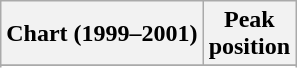<table class="wikitable sortable plainrowheaders" style="text-align:center">
<tr>
<th scope="col">Chart (1999–2001)</th>
<th scope="col">Peak<br>position</th>
</tr>
<tr>
</tr>
<tr>
</tr>
<tr>
</tr>
</table>
